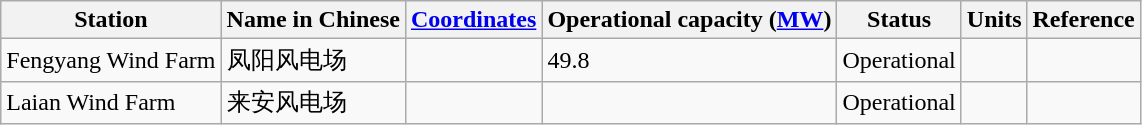<table class="wikitable">
<tr>
<th>Station</th>
<th>Name in Chinese</th>
<th><a href='#'>Coordinates</a></th>
<th>Operational capacity (<a href='#'>MW</a>)</th>
<th>Status</th>
<th>Units</th>
<th>Reference</th>
</tr>
<tr>
<td>Fengyang Wind Farm</td>
<td>凤阳风电场</td>
<td></td>
<td>49.8</td>
<td>Operational</td>
<td></td>
<td></td>
</tr>
<tr>
<td>Laian Wind Farm</td>
<td>来安风电场</td>
<td></td>
<td></td>
<td>Operational</td>
<td></td>
<td></td>
</tr>
</table>
